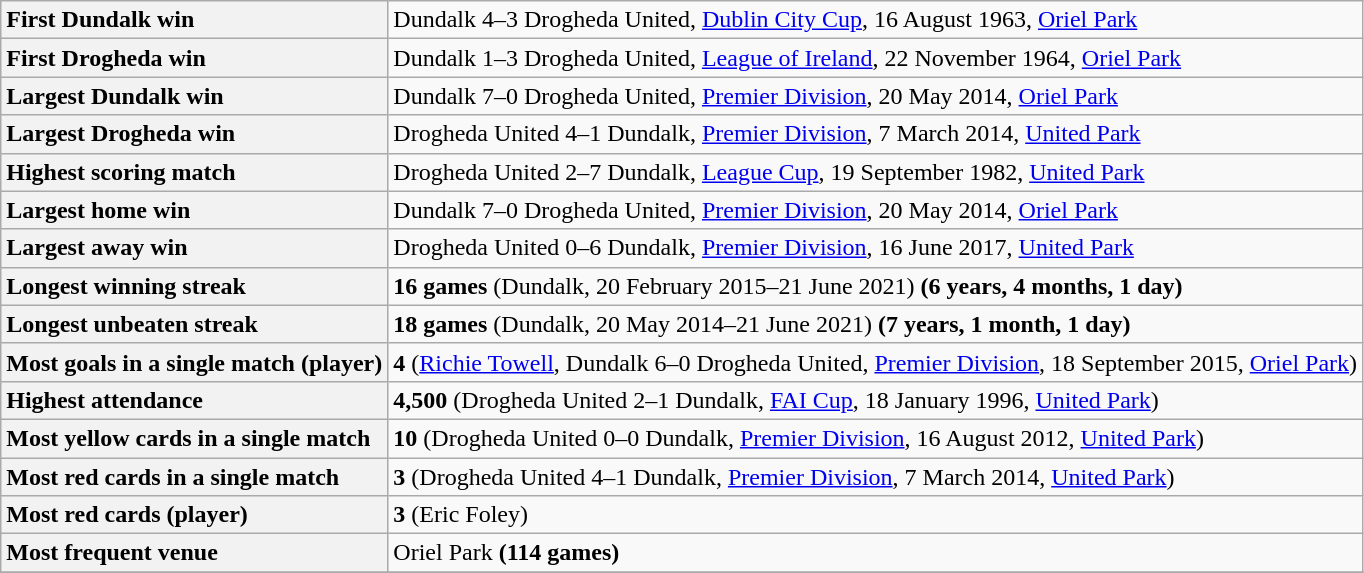<table class="wikitable">
<tr>
<th style="text-align:left">First Dundalk win</th>
<td>Dundalk 4–3 Drogheda United, <a href='#'>Dublin City Cup</a>, 16 August 1963, <a href='#'>Oriel Park</a></td>
</tr>
<tr>
<th style="text-align:left">First Drogheda win</th>
<td>Dundalk 1–3 Drogheda United, <a href='#'>League of Ireland</a>, 22 November 1964, <a href='#'>Oriel Park</a></td>
</tr>
<tr>
<th style="text-align:left">Largest Dundalk win</th>
<td>Dundalk 7–0 Drogheda United, <a href='#'>Premier Division</a>, 20 May 2014, <a href='#'>Oriel Park</a></td>
</tr>
<tr>
<th style="text-align:left">Largest Drogheda win</th>
<td>Drogheda United 4–1 Dundalk, <a href='#'>Premier Division</a>, 7 March 2014, <a href='#'>United Park</a></td>
</tr>
<tr>
<th style="text-align:left">Highest scoring match</th>
<td>Drogheda United 2–7 Dundalk, <a href='#'>League Cup</a>, 19 September 1982, <a href='#'>United Park</a></td>
</tr>
<tr>
<th style="text-align:left">Largest home win</th>
<td>Dundalk 7–0 Drogheda United, <a href='#'>Premier Division</a>, 20 May 2014, <a href='#'>Oriel Park</a></td>
</tr>
<tr>
<th style="text-align:left">Largest away win</th>
<td>Drogheda United 0–6 Dundalk, <a href='#'>Premier Division</a>, 16 June 2017, <a href='#'>United Park</a></td>
</tr>
<tr>
<th style="text-align:left">Longest winning streak</th>
<td><strong>16 games</strong> (Dundalk, 20 February 2015–21 June 2021) <strong>(6 years, 4 months, 1 day)</strong></td>
</tr>
<tr>
<th style="text-align:left">Longest unbeaten streak</th>
<td><strong>18 games</strong> (Dundalk, 20 May 2014–21 June 2021) <strong>(7 years, 1 month, 1 day)</strong></td>
</tr>
<tr>
<th style="text-align:left">Most goals in a single match (player)</th>
<td><strong>4</strong> (<a href='#'>Richie Towell</a>, Dundalk 6–0 Drogheda United, <a href='#'>Premier Division</a>, 18 September 2015, <a href='#'>Oriel Park</a>)</td>
</tr>
<tr>
<th style="text-align:left">Highest attendance</th>
<td><strong>4,500</strong> (Drogheda United 2–1 Dundalk, <a href='#'>FAI Cup</a>, 18 January 1996, <a href='#'>United Park</a>)</td>
</tr>
<tr>
<th style="text-align:left">Most yellow cards in a single match</th>
<td><strong>10</strong> (Drogheda United 0–0 Dundalk, <a href='#'>Premier Division</a>, 16 August 2012, <a href='#'>United Park</a>)</td>
</tr>
<tr>
<th style="text-align:left">Most red cards in a single match</th>
<td><strong>3</strong> (Drogheda United 4–1 Dundalk, <a href='#'>Premier Division</a>, 7 March 2014, <a href='#'>United Park</a>)</td>
</tr>
<tr>
<th style="text-align:left">Most red cards (player)</th>
<td><strong>3</strong> (Eric Foley)</td>
</tr>
<tr>
<th style="text-align:left">Most frequent venue</th>
<td>Oriel Park <strong>(114 games)</strong></td>
</tr>
<tr>
</tr>
</table>
